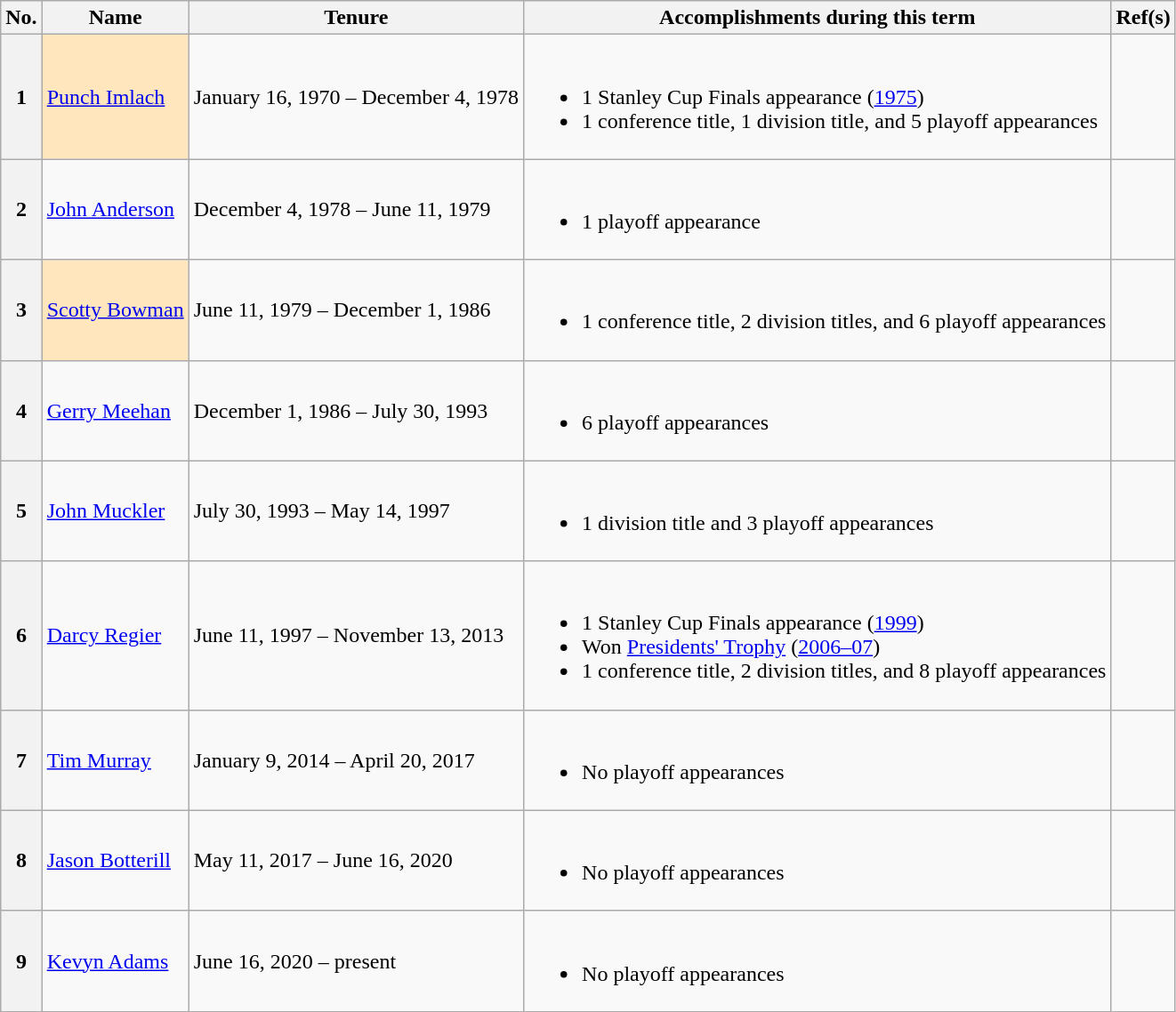<table class="wikitable">
<tr>
<th scope="col">No.</th>
<th scope="col">Name</th>
<th scope="col">Tenure</th>
<th scope="col">Accomplishments during this term</th>
<th scope="col">Ref(s)</th>
</tr>
<tr>
<th scope="row">1</th>
<td style="background: #FFE6BD;"><a href='#'>Punch Imlach</a></td>
<td>January 16, 1970 – December 4, 1978</td>
<td><br><ul><li>1 Stanley Cup Finals appearance (<a href='#'>1975</a>)</li><li>1 conference title, 1 division title, and 5 playoff appearances</li></ul></td>
<td></td>
</tr>
<tr>
<th scope="row">2</th>
<td><a href='#'>John Anderson</a></td>
<td>December 4, 1978 – June 11, 1979</td>
<td><br><ul><li>1 playoff appearance</li></ul></td>
<td></td>
</tr>
<tr>
<th scope="row">3</th>
<td style="background: #FFE6BD;"><a href='#'>Scotty Bowman</a></td>
<td>June 11, 1979 – December 1, 1986</td>
<td><br><ul><li>1 conference title, 2 division titles, and 6 playoff appearances</li></ul></td>
<td></td>
</tr>
<tr>
<th scope="row">4</th>
<td><a href='#'>Gerry Meehan</a></td>
<td>December 1, 1986 – July 30, 1993</td>
<td><br><ul><li>6 playoff appearances</li></ul></td>
<td></td>
</tr>
<tr>
<th scope="row">5</th>
<td><a href='#'>John Muckler</a></td>
<td>July 30, 1993 – May 14, 1997</td>
<td><br><ul><li>1 division title and 3 playoff appearances</li></ul></td>
<td></td>
</tr>
<tr>
<th scope="row">6</th>
<td><a href='#'>Darcy Regier</a></td>
<td>June 11, 1997 – November 13, 2013</td>
<td><br><ul><li>1 Stanley Cup Finals appearance (<a href='#'>1999</a>)</li><li>Won <a href='#'>Presidents' Trophy</a> (<a href='#'>2006–07</a>)</li><li>1 conference title, 2 division titles, and 8 playoff appearances</li></ul></td>
<td></td>
</tr>
<tr>
<th scope="row">7</th>
<td><a href='#'>Tim Murray</a></td>
<td>January 9, 2014 – April 20, 2017</td>
<td><br><ul><li>No playoff appearances</li></ul></td>
<td></td>
</tr>
<tr>
<th scope="row">8</th>
<td><a href='#'>Jason Botterill</a></td>
<td>May 11, 2017 – June 16, 2020</td>
<td><br><ul><li>No playoff appearances</li></ul></td>
<td></td>
</tr>
<tr>
<th scope="row">9</th>
<td><a href='#'>Kevyn Adams</a></td>
<td>June 16, 2020 – present</td>
<td><br><ul><li>No playoff appearances</li></ul></td>
<td></td>
</tr>
</table>
